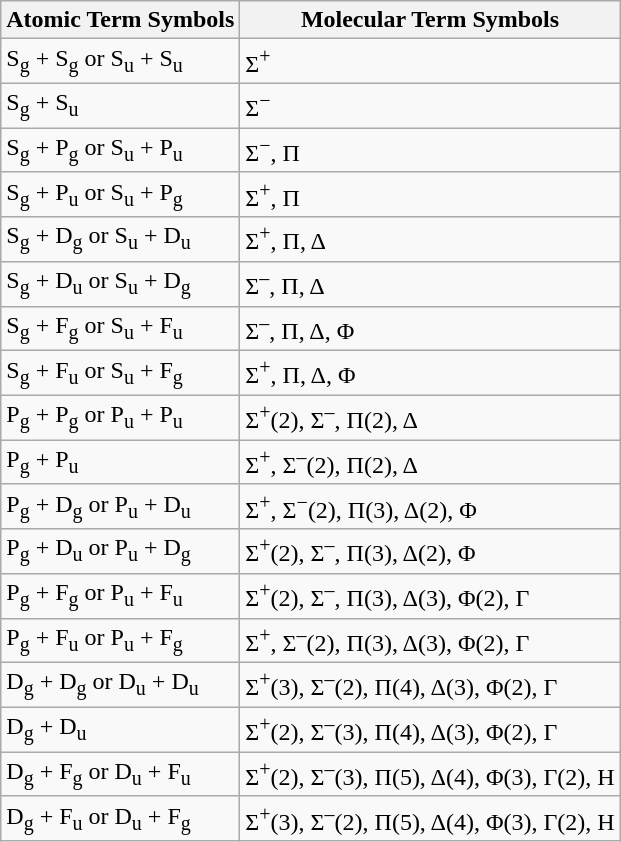<table class="wikitable">
<tr>
<th>Atomic Term Symbols</th>
<th>Molecular Term Symbols</th>
</tr>
<tr>
<td>S<sub>g</sub> + S<sub>g</sub> or S<sub>u</sub> + S<sub>u</sub></td>
<td>Σ<sup>+</sup></td>
</tr>
<tr>
<td>S<sub>g</sub> + S<sub>u</sub></td>
<td>Σ<sup>−</sup></td>
</tr>
<tr>
<td>S<sub>g</sub> + P<sub>g</sub> or S<sub>u</sub> + P<sub>u</sub></td>
<td>Σ<sup>−</sup>, Π</td>
</tr>
<tr>
<td>S<sub>g</sub> + P<sub>u</sub> or S<sub>u</sub> + P<sub>g</sub></td>
<td>Σ<sup>+</sup>, Π</td>
</tr>
<tr>
<td>S<sub>g</sub> + D<sub>g</sub> or S<sub>u</sub> + D<sub>u</sub></td>
<td>Σ<sup>+</sup>, Π, Δ</td>
</tr>
<tr>
<td>S<sub>g</sub> + D<sub>u</sub> or S<sub>u</sub> + D<sub>g</sub></td>
<td>Σ<sup>–</sup>, Π, Δ</td>
</tr>
<tr>
<td>S<sub>g</sub> + F<sub>g</sub> or S<sub>u</sub> + F<sub>u</sub></td>
<td>Σ<sup>–</sup>, Π, Δ, Φ</td>
</tr>
<tr>
<td>S<sub>g</sub> + F<sub>u</sub> or S<sub>u</sub> + F<sub>g</sub></td>
<td>Σ<sup>+</sup>, Π, Δ, Φ</td>
</tr>
<tr>
<td>P<sub>g</sub> + P<sub>g</sub> or P<sub>u</sub> + P<sub>u</sub></td>
<td>Σ<sup>+</sup>(2), Σ<sup>–</sup>, Π(2), Δ</td>
</tr>
<tr>
<td>P<sub>g</sub> + P<sub>u</sub></td>
<td>Σ<sup>+</sup>, Σ<sup>–</sup>(2), Π(2), Δ</td>
</tr>
<tr>
<td>P<sub>g</sub> + D<sub>g</sub> or P<sub>u</sub> + D<sub>u</sub></td>
<td>Σ<sup>+</sup>, Σ<sup>−</sup>(2), Π(3), Δ(2), Φ</td>
</tr>
<tr>
<td>P<sub>g</sub> + D<sub>u</sub> or P<sub>u</sub> + D<sub>g</sub></td>
<td>Σ<sup>+</sup>(2), Σ<sup>–</sup>, Π(3), Δ(2), Φ</td>
</tr>
<tr>
<td>P<sub>g</sub> + F<sub>g</sub> or P<sub>u</sub> + F<sub>u</sub></td>
<td>Σ<sup>+</sup>(2), Σ<sup>–</sup>, Π(3), Δ(3), Φ(2), Γ</td>
</tr>
<tr>
<td>P<sub>g</sub> + F<sub>u</sub> or P<sub>u</sub> + F<sub>g</sub></td>
<td>Σ<sup>+</sup>, Σ<sup>–</sup>(2), Π(3), Δ(3), Φ(2), Γ</td>
</tr>
<tr>
<td>D<sub>g</sub> + D<sub>g</sub> or D<sub>u</sub> + D<sub>u</sub></td>
<td>Σ<sup>+</sup>(3), Σ<sup>–</sup>(2), Π(4), Δ(3), Φ(2), Γ</td>
</tr>
<tr>
<td>D<sub>g</sub> + D<sub>u</sub></td>
<td>Σ<sup>+</sup>(2), Σ<sup>–</sup>(3), Π(4), Δ(3), Φ(2), Γ</td>
</tr>
<tr>
<td>D<sub>g</sub> + F<sub>g</sub> or D<sub>u</sub> + F<sub>u</sub></td>
<td>Σ<sup>+</sup>(2), Σ<sup>–</sup>(3), Π(5), Δ(4), Φ(3), Γ(2), Η</td>
</tr>
<tr>
<td>D<sub>g</sub> + F<sub>u</sub> or D<sub>u</sub> + F<sub>g</sub></td>
<td>Σ<sup>+</sup>(3), Σ<sup>–</sup>(2), Π(5), Δ(4), Φ(3), Γ(2), Η</td>
</tr>
</table>
